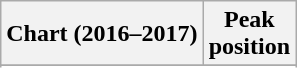<table class="wikitable sortable plainrowheaders">
<tr>
<th scope="col">Chart (2016–2017)</th>
<th scope="col">Peak<br>position</th>
</tr>
<tr>
</tr>
<tr>
</tr>
<tr>
</tr>
<tr>
</tr>
<tr>
</tr>
</table>
